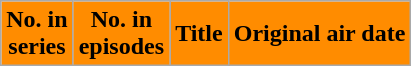<table class="wikitable plainrowheaders">
<tr>
<th style="background: #FF8C00;">No. in<br>series</th>
<th style="background: #FF8C00;">No. in<br>episodes</th>
<th style="background: #FF8C00;">Title</th>
<th style="background: #FF8C00;">Original air date<br></th>
</tr>
</table>
